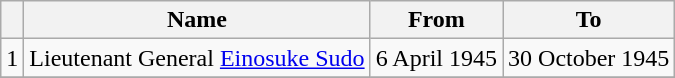<table class=wikitable>
<tr>
<th></th>
<th>Name</th>
<th>From</th>
<th>To</th>
</tr>
<tr>
<td>1</td>
<td>Lieutenant General <a href='#'>Einosuke Sudo</a></td>
<td>6 April 1945</td>
<td>30 October 1945</td>
</tr>
<tr>
</tr>
</table>
